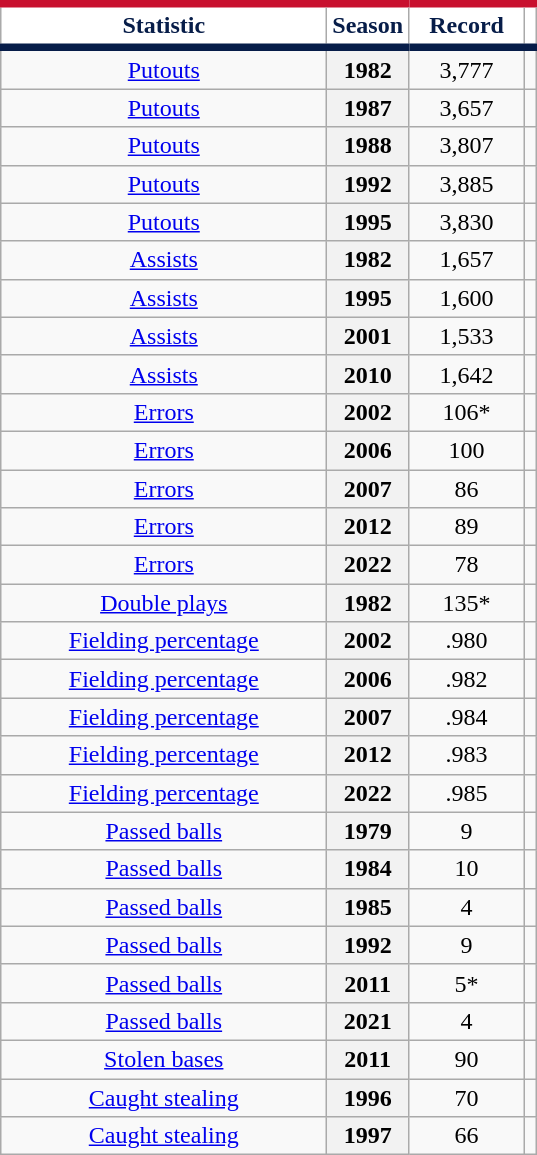<table class="wikitable sortable plainrowheaders" style="text-align:center">
<tr>
<th width="210px" scope="col" style="background-color:#ffffff; border-top:#c8102e 5px solid; border-bottom:#071d49 5px solid; color:#071d49">Statistic</th>
<th scope="col" style="background-color:#ffffff; border-top:#c8102e 5px solid; border-bottom:#071d49 5px solid; color:#071d49">Season</th>
<th width="70px" class="unsortable" scope="col" style="background-color:#ffffff; border-top:#c8102e 5px solid; border-bottom:#071d49 5px solid; color:#071d49">Record</th>
<th class="unsortable" scope="col" style="background-color:#ffffff; border-top:#c8102e 5px solid; border-bottom:#071d49 5px solid; color:#071d49"></th>
</tr>
<tr>
<td><a href='#'>Putouts</a></td>
<th scope="row" style="text-align:center">1982</th>
<td>3,777</td>
<td></td>
</tr>
<tr>
<td><a href='#'>Putouts</a></td>
<th scope="row" style="text-align:center">1987</th>
<td>3,657</td>
<td></td>
</tr>
<tr>
<td><a href='#'>Putouts</a></td>
<th scope="row" style="text-align:center">1988</th>
<td>3,807</td>
<td></td>
</tr>
<tr>
<td><a href='#'>Putouts</a></td>
<th scope="row" style="text-align:center">1992</th>
<td>3,885</td>
<td></td>
</tr>
<tr>
<td><a href='#'>Putouts</a></td>
<th scope="row" style="text-align:center">1995</th>
<td>3,830</td>
<td></td>
</tr>
<tr>
<td><a href='#'>Assists</a></td>
<th scope="row" style="text-align:center">1982</th>
<td>1,657</td>
<td></td>
</tr>
<tr>
<td><a href='#'>Assists</a></td>
<th scope="row" style="text-align:center">1995</th>
<td>1,600</td>
<td></td>
</tr>
<tr>
<td><a href='#'>Assists</a></td>
<th scope="row" style="text-align:center">2001</th>
<td>1,533</td>
<td></td>
</tr>
<tr>
<td><a href='#'>Assists</a></td>
<th scope="row" style="text-align:center">2010</th>
<td>1,642</td>
<td></td>
</tr>
<tr>
<td><a href='#'>Errors</a></td>
<th scope="row" style="text-align:center">2002</th>
<td>106*</td>
<td></td>
</tr>
<tr>
<td><a href='#'>Errors</a></td>
<th scope="row" style="text-align:center">2006</th>
<td>100</td>
<td></td>
</tr>
<tr>
<td><a href='#'>Errors</a></td>
<th scope="row" style="text-align:center">2007</th>
<td>86</td>
<td></td>
</tr>
<tr>
<td><a href='#'>Errors</a></td>
<th scope="row" style="text-align:center">2012</th>
<td>89</td>
<td></td>
</tr>
<tr>
<td><a href='#'>Errors</a></td>
<th scope="row" style="text-align:center">2022</th>
<td>78</td>
<td></td>
</tr>
<tr>
<td><a href='#'>Double plays</a></td>
<th scope="row" style="text-align:center">1982</th>
<td>135*</td>
<td></td>
</tr>
<tr>
<td><a href='#'>Fielding percentage</a></td>
<th scope="row" style="text-align:center">2002</th>
<td>.980</td>
<td></td>
</tr>
<tr>
<td><a href='#'>Fielding percentage</a></td>
<th scope="row" style="text-align:center">2006</th>
<td>.982</td>
<td></td>
</tr>
<tr>
<td><a href='#'>Fielding percentage</a></td>
<th scope="row" style="text-align:center">2007</th>
<td>.984</td>
<td></td>
</tr>
<tr>
<td><a href='#'>Fielding percentage</a></td>
<th scope="row" style="text-align:center">2012</th>
<td>.983</td>
<td></td>
</tr>
<tr>
<td><a href='#'>Fielding percentage</a></td>
<th scope="row" style="text-align:center">2022</th>
<td>.985</td>
<td></td>
</tr>
<tr>
<td><a href='#'>Passed balls</a></td>
<th scope="row" style="text-align:center">1979</th>
<td>9</td>
<td></td>
</tr>
<tr>
<td><a href='#'>Passed balls</a></td>
<th scope="row" style="text-align:center">1984</th>
<td>10</td>
<td></td>
</tr>
<tr>
<td><a href='#'>Passed balls</a></td>
<th scope="row" style="text-align:center">1985</th>
<td>4</td>
<td></td>
</tr>
<tr>
<td><a href='#'>Passed balls</a></td>
<th scope="row" style="text-align:center">1992</th>
<td>9</td>
<td></td>
</tr>
<tr>
<td><a href='#'>Passed balls</a></td>
<th scope="row" style="text-align:center">2011</th>
<td>5*</td>
<td></td>
</tr>
<tr>
<td><a href='#'>Passed balls</a></td>
<th scope="row" style="text-align:center">2021</th>
<td>4</td>
<td></td>
</tr>
<tr>
<td><a href='#'>Stolen bases</a></td>
<th scope="row" style="text-align:center">2011</th>
<td>90</td>
<td></td>
</tr>
<tr>
<td><a href='#'>Caught stealing</a></td>
<th scope="row" style="text-align:center">1996</th>
<td>70</td>
<td></td>
</tr>
<tr>
<td><a href='#'>Caught stealing</a></td>
<th scope="row" style="text-align:center">1997</th>
<td>66</td>
<td></td>
</tr>
</table>
